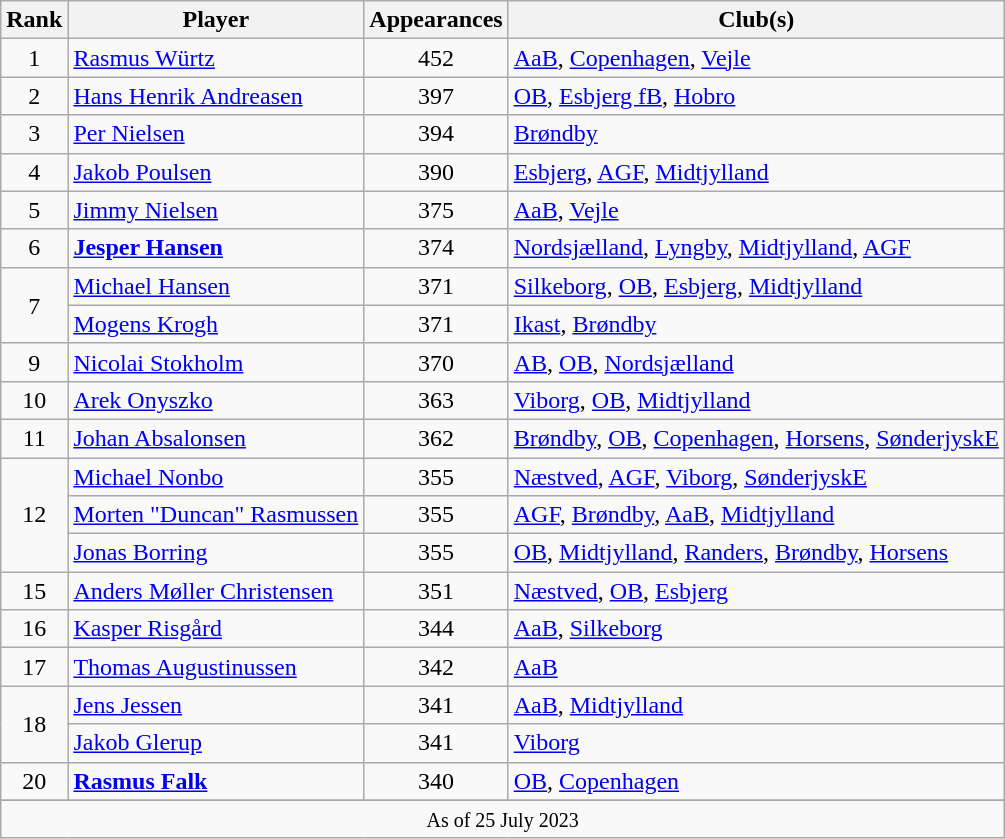<table class="wikitable" style="text-align:center;">
<tr>
<th>Rank</th>
<th>Player</th>
<th>Appearances</th>
<th>Club(s)</th>
</tr>
<tr>
<td>1</td>
<td style="text-align:left;"><a href='#'>Rasmus Würtz</a></td>
<td>452</td>
<td style="text-align:left;"><a href='#'>AaB</a>, <a href='#'>Copenhagen</a>, <a href='#'>Vejle</a></td>
</tr>
<tr>
<td>2</td>
<td style="text-align:left;"><a href='#'>Hans Henrik Andreasen</a></td>
<td>397</td>
<td style="text-align:left;"><a href='#'>OB</a>, <a href='#'>Esbjerg fB</a>, <a href='#'>Hobro</a></td>
</tr>
<tr>
<td>3</td>
<td style="text-align:left;"><a href='#'>Per Nielsen</a></td>
<td>394</td>
<td style="text-align:left;"><a href='#'>Brøndby</a></td>
</tr>
<tr>
<td>4</td>
<td style="text-align:left;"><a href='#'>Jakob Poulsen</a></td>
<td>390</td>
<td style="text-align:left;"><a href='#'>Esbjerg</a>, <a href='#'>AGF</a>, <a href='#'>Midtjylland</a></td>
</tr>
<tr>
<td>5</td>
<td style="text-align:left;"><a href='#'>Jimmy Nielsen</a></td>
<td>375</td>
<td style="text-align:left;"><a href='#'>AaB</a>, <a href='#'>Vejle</a></td>
</tr>
<tr>
<td>6</td>
<td style="text-align:left;"><strong><a href='#'>Jesper Hansen</a></strong></td>
<td>374</td>
<td style="text-align:left;"><a href='#'>Nordsjælland</a>, <a href='#'>Lyngby</a>, <a href='#'>Midtjylland</a>, <a href='#'>AGF</a></td>
</tr>
<tr>
<td rowspan=2>7</td>
<td style="text-align:left;"><a href='#'>Michael Hansen</a></td>
<td>371</td>
<td style="text-align:left;"><a href='#'>Silkeborg</a>, <a href='#'>OB</a>, <a href='#'>Esbjerg</a>, <a href='#'>Midtjylland</a></td>
</tr>
<tr>
<td style="text-align:left;"><a href='#'>Mogens Krogh</a></td>
<td>371</td>
<td style="text-align:left;"><a href='#'>Ikast</a>, <a href='#'>Brøndby</a></td>
</tr>
<tr>
<td>9</td>
<td style="text-align:left;"><a href='#'>Nicolai Stokholm</a></td>
<td>370</td>
<td style="text-align:left;"><a href='#'>AB</a>, <a href='#'>OB</a>, <a href='#'>Nordsjælland</a></td>
</tr>
<tr>
<td>10</td>
<td style="text-align:left;"><a href='#'>Arek Onyszko</a></td>
<td>363</td>
<td style="text-align:left;"><a href='#'>Viborg</a>, <a href='#'>OB</a>, <a href='#'>Midtjylland</a></td>
</tr>
<tr>
<td>11</td>
<td style="text-align:left;"><a href='#'>Johan Absalonsen</a></td>
<td>362</td>
<td style="text-align:left;"><a href='#'>Brøndby</a>, <a href='#'>OB</a>, <a href='#'>Copenhagen</a>, <a href='#'>Horsens</a>, <a href='#'>SønderjyskE</a></td>
</tr>
<tr>
<td rowspan=3>12</td>
<td style="text-align:left;"><a href='#'>Michael Nonbo</a></td>
<td>355</td>
<td style="text-align:left;"><a href='#'>Næstved</a>, <a href='#'>AGF</a>, <a href='#'>Viborg</a>, <a href='#'>SønderjyskE</a></td>
</tr>
<tr>
<td style="text-align:left;"><a href='#'>Morten "Duncan" Rasmussen</a></td>
<td>355</td>
<td style="text-align:left;"><a href='#'>AGF</a>, <a href='#'>Brøndby</a>, <a href='#'>AaB</a>, <a href='#'>Midtjylland</a></td>
</tr>
<tr>
<td style="text-align:left;"><a href='#'>Jonas Borring</a></td>
<td>355</td>
<td style="text-align:left;"><a href='#'>OB</a>, <a href='#'>Midtjylland</a>, <a href='#'>Randers</a>, <a href='#'>Brøndby</a>, <a href='#'>Horsens</a></td>
</tr>
<tr>
<td>15</td>
<td style="text-align:left;"><a href='#'>Anders Møller Christensen</a></td>
<td>351</td>
<td style="text-align:left;"><a href='#'>Næstved</a>, <a href='#'>OB</a>, <a href='#'>Esbjerg</a></td>
</tr>
<tr>
<td>16</td>
<td style="text-align:left;"><a href='#'>Kasper Risgård</a></td>
<td>344</td>
<td style="text-align:left;"><a href='#'>AaB</a>, <a href='#'>Silkeborg</a></td>
</tr>
<tr>
<td>17</td>
<td style="text-align:left;"><a href='#'>Thomas Augustinussen</a></td>
<td>342</td>
<td style="text-align:left;"><a href='#'>AaB</a></td>
</tr>
<tr>
<td rowspan=2>18</td>
<td style="text-align:left;"><a href='#'>Jens Jessen</a></td>
<td>341</td>
<td style="text-align:left;"><a href='#'>AaB</a>, <a href='#'>Midtjylland</a></td>
</tr>
<tr>
<td style="text-align:left;"><a href='#'>Jakob Glerup</a></td>
<td>341</td>
<td style="text-align:left;"><a href='#'>Viborg</a></td>
</tr>
<tr>
<td>20</td>
<td style="text-align:left;"><strong><a href='#'>Rasmus Falk</a></strong></td>
<td>340</td>
<td style="text-align:left;"><a href='#'>OB</a>, <a href='#'>Copenhagen</a></td>
</tr>
<tr>
</tr>
<tr>
<td colspan="4"><small>As of 25 July 2023</small></td>
</tr>
</table>
